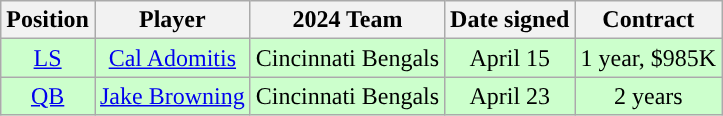<table class="wikitable" style="text-align:center">
<tr>
<th>Position</th>
<th>Player</th>
<th>2024 Team</th>
<th>Date signed</th>
<th>Contract</th>
</tr>
<tr style="background:#cfc;">
<td><a href='#'>LS</a></td>
<td><a href='#'>Cal Adomitis</a></td>
<td>Cincinnati Bengals</td>
<td>April 15</td>
<td>1 year, $985K</td>
</tr>
<tr style="background:#cfc;">
<td><a href='#'>QB</a></td>
<td><a href='#'>Jake Browning</a></td>
<td>Cincinnati Bengals</td>
<td>April 23</td>
<td>2 years</td>
</tr>
</table>
